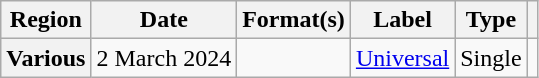<table class="wikitable plainrowheaders">
<tr>
<th scope="col">Region</th>
<th scope="col">Date</th>
<th scope="col">Format(s)</th>
<th scope="col">Label</th>
<th scope="col">Type</th>
<th scope="col"></th>
</tr>
<tr>
<th scope="row">Various</th>
<td>2 March 2024</td>
<td></td>
<td><a href='#'>Universal</a></td>
<td>Single</td>
<td></td>
</tr>
</table>
